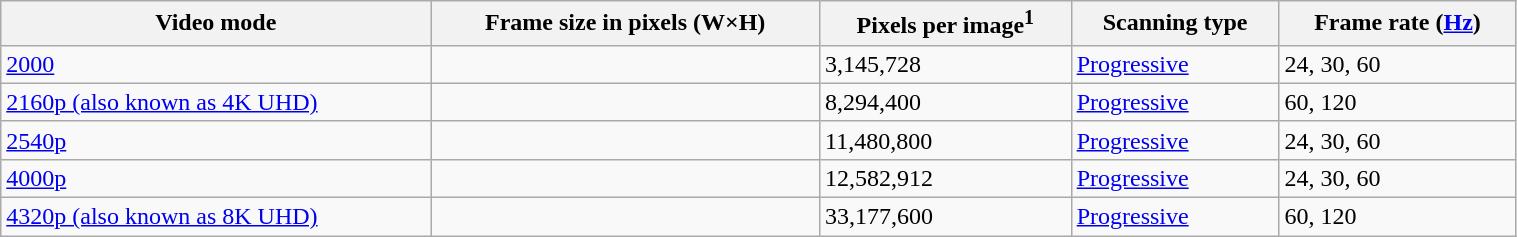<table class="wikitable" style="width: 80%;">
<tr align=left>
<th>Video mode</th>
<th>Frame size in pixels (W×H)</th>
<th>Pixels per image<sup>1</sup></th>
<th>Scanning type</th>
<th>Frame rate (<a href='#'>Hz</a>)</th>
</tr>
<tr>
<td><a href='#'>2000</a></td>
<td></td>
<td>3,145,728</td>
<td><a href='#'>Progressive</a></td>
<td>24, 30, 60</td>
</tr>
<tr>
<td><a href='#'>2160p (also known as 4K UHD)</a></td>
<td></td>
<td>8,294,400</td>
<td><a href='#'>Progressive</a></td>
<td>60, 120</td>
</tr>
<tr>
<td><a href='#'>2540p</a></td>
<td></td>
<td>11,480,800</td>
<td><a href='#'>Progressive</a></td>
<td>24, 30, 60</td>
</tr>
<tr>
<td><a href='#'>4000p</a></td>
<td></td>
<td>12,582,912</td>
<td><a href='#'>Progressive</a></td>
<td>24, 30, 60</td>
</tr>
<tr>
<td><a href='#'>4320p (also known as 8K UHD)</a></td>
<td></td>
<td>33,177,600</td>
<td><a href='#'>Progressive</a></td>
<td>60, 120</td>
</tr>
</table>
